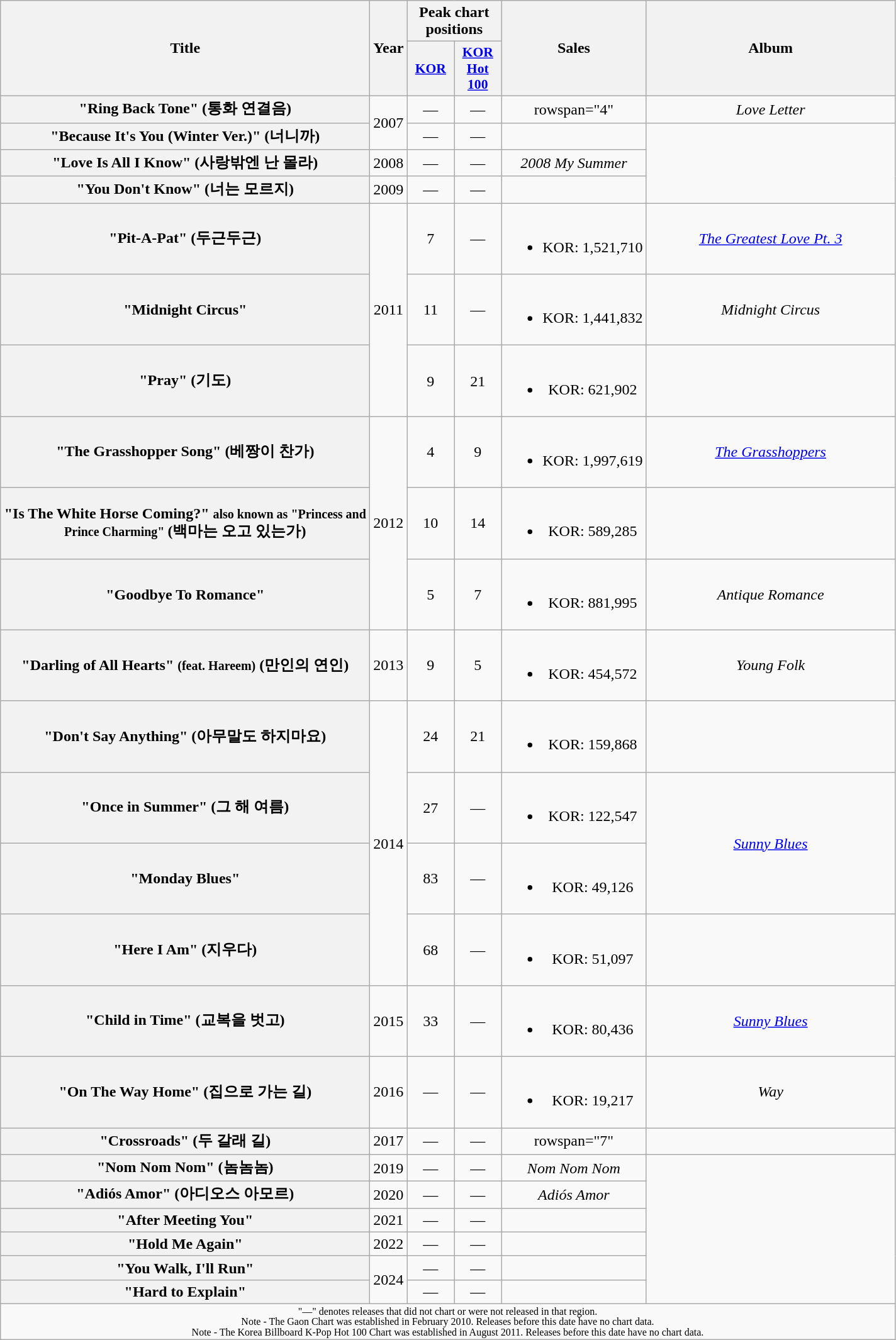<table class="wikitable plainrowheaders" style="text-align:center;">
<tr>
<th scope="col" rowspan="2" style="width:24em;">Title</th>
<th scope="col" rowspan="2">Year</th>
<th scope="col" colspan="2">Peak chart positions</th>
<th scope="col" rowspan="2">Sales</th>
<th scope="col" rowspan="2" style="width:16em;">Album</th>
</tr>
<tr>
<th scope="col" style="width:3em;font-size:90%;"><a href='#'>KOR</a><br></th>
<th scope="col" style="width:3em;font-size:90%;"><a href='#'>KOR<br>Hot 100</a><br></th>
</tr>
<tr>
<th scope="row">"Ring Back Tone" (통화 연결음)</th>
<td rowspan="2">2007</td>
<td>—</td>
<td>—</td>
<td>rowspan="4" </td>
<td><em>Love Letter</em></td>
</tr>
<tr>
<th scope="row">"Because It's You (Winter Ver.)" (너니까)</th>
<td>—</td>
<td>—</td>
<td></td>
</tr>
<tr>
<th scope="row">"Love Is All I Know" (사랑밖엔 난 몰라)</th>
<td>2008</td>
<td>—</td>
<td>—</td>
<td><em>2008 My Summer</em></td>
</tr>
<tr>
<th scope="row">"You Don't Know" (너는 모르지)</th>
<td>2009</td>
<td>—</td>
<td>—</td>
<td></td>
</tr>
<tr>
<th scope="row">"Pit-A-Pat" (두근두근)</th>
<td rowspan="3">2011</td>
<td>7</td>
<td>—</td>
<td><br><ul><li>KOR: 1,521,710</li></ul></td>
<td><em> <a href='#'>The Greatest Love Pt. 3</a></em></td>
</tr>
<tr>
<th scope="row">"Midnight Circus"</th>
<td>11</td>
<td>—</td>
<td><br><ul><li>KOR: 1,441,832</li></ul></td>
<td><em>Midnight Circus</em></td>
</tr>
<tr>
<th scope="row">"Pray" (기도)</th>
<td>9</td>
<td>21</td>
<td><br><ul><li>KOR: 621,902</li></ul></td>
<td></td>
</tr>
<tr>
<th scope="row">"The Grasshopper Song" (베짱이 찬가)</th>
<td rowspan="3">2012</td>
<td>4</td>
<td>9</td>
<td><br><ul><li>KOR: 1,997,619</li></ul></td>
<td><em><a href='#'>The Grasshoppers</a></em></td>
</tr>
<tr>
<th scope="row">"Is The White Horse Coming?" <small>also known as "Princess and Prince Charming" </small>(백마는 오고 있는가)</th>
<td>10</td>
<td>14</td>
<td><br><ul><li>KOR: 589,285</li></ul></td>
<td></td>
</tr>
<tr>
<th scope="row">"Goodbye To Romance"</th>
<td>5</td>
<td>7</td>
<td><br><ul><li>KOR: 881,995</li></ul></td>
<td><em>Antique Romance</em></td>
</tr>
<tr>
<th scope="row">"Darling of All Hearts" <small>(feat. Hareem)</small> (만인의 연인)</th>
<td>2013</td>
<td>9</td>
<td>5</td>
<td><br><ul><li>KOR: 454,572</li></ul></td>
<td><em>Young Folk</em></td>
</tr>
<tr>
<th scope="row">"Don't Say Anything" (아무말도 하지마요)</th>
<td rowspan="4">2014</td>
<td>24</td>
<td>21</td>
<td><br><ul><li>KOR: 159,868</li></ul></td>
<td></td>
</tr>
<tr>
<th scope="row">"Once in Summer" (그 해 여름)</th>
<td>27</td>
<td>—</td>
<td><br><ul><li>KOR: 122,547</li></ul></td>
<td rowspan="2"><em><a href='#'>Sunny Blues</a></em></td>
</tr>
<tr>
<th scope="row">"Monday Blues"</th>
<td>83</td>
<td>—</td>
<td><br><ul><li>KOR: 49,126</li></ul></td>
</tr>
<tr>
<th scope="row">"Here I Am" (지우다)</th>
<td>68</td>
<td>—</td>
<td><br><ul><li>KOR: 51,097</li></ul></td>
<td></td>
</tr>
<tr>
<th scope="row">"Child in Time" (교복을 벗고)</th>
<td>2015</td>
<td>33</td>
<td>—</td>
<td><br><ul><li>KOR: 80,436</li></ul></td>
<td><em><a href='#'>Sunny Blues</a></em></td>
</tr>
<tr>
<th scope="row">"On The Way Home" (집으로 가는 길)</th>
<td>2016</td>
<td>—</td>
<td>—</td>
<td><br><ul><li>KOR: 19,217</li></ul></td>
<td><em>Way</em></td>
</tr>
<tr>
<th scope="row">"Crossroads" (두 갈래 길)</th>
<td>2017</td>
<td>—</td>
<td>—</td>
<td>rowspan="7" </td>
<td></td>
</tr>
<tr>
<th scope="row">"Nom Nom Nom" (놈놈놈)</th>
<td>2019</td>
<td>—</td>
<td>—</td>
<td><em>Nom Nom Nom</em></td>
</tr>
<tr>
<th scope="row">"Adiós Amor" (아디오스 아모르)</th>
<td>2020</td>
<td>—</td>
<td>—</td>
<td><em>Adiós Amor</em></td>
</tr>
<tr>
<th scope="row">"After Meeting You"</th>
<td>2021</td>
<td>—</td>
<td>—</td>
<td></td>
</tr>
<tr>
<th scope="row">"Hold Me Again"</th>
<td>2022</td>
<td>—</td>
<td>—</td>
<td></td>
</tr>
<tr>
<th scope="row">"You Walk, I'll Run"</th>
<td rowspan="2">2024</td>
<td>—</td>
<td>—</td>
<td></td>
</tr>
<tr>
<th scope="row">"Hard to Explain"</th>
<td>—</td>
<td>—</td>
<td></td>
</tr>
<tr>
<td colspan="6" style="font-size:8pt;">"—" denotes releases that did not chart or were not released in that region.<br>Note - The Gaon Chart was established in February 2010.  Releases before this date have no chart data.<br>Note - The Korea Billboard K-Pop Hot 100 Chart was established in August 2011.  Releases before this date have no chart data.</td>
</tr>
</table>
